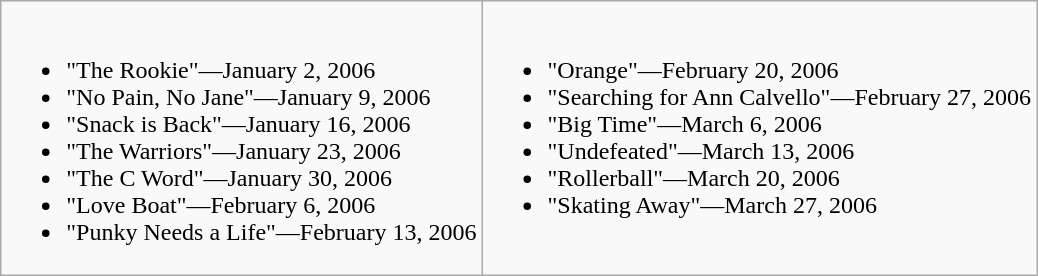<table class=wikitable>
<tr>
<td valign="top"><br><ul><li>"The Rookie"—January 2, 2006</li><li>"No Pain, No Jane"—January 9, 2006</li><li>"Snack is Back"—January 16, 2006</li><li>"The Warriors"—January 23, 2006</li><li>"The C Word"—January 30, 2006</li><li>"Love Boat"—February 6, 2006</li><li>"Punky Needs a Life"—February 13, 2006</li></ul></td>
<td valign="top"><br><ul><li>"Orange"—February 20, 2006</li><li>"Searching for Ann Calvello"—February 27, 2006</li><li>"Big Time"—March 6, 2006</li><li>"Undefeated"—March 13, 2006</li><li>"Rollerball"—March 20, 2006</li><li>"Skating Away"—March 27, 2006</li></ul></td>
</tr>
</table>
